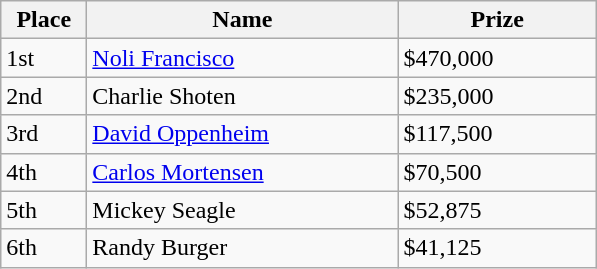<table class="wikitable">
<tr>
<th width="50">Place</th>
<th width="200">Name</th>
<th width="125">Prize</th>
</tr>
<tr>
<td>1st</td>
<td><a href='#'>Noli Francisco</a></td>
<td>$470,000</td>
</tr>
<tr>
<td>2nd</td>
<td>Charlie Shoten</td>
<td>$235,000</td>
</tr>
<tr>
<td>3rd</td>
<td><a href='#'>David Oppenheim</a></td>
<td>$117,500</td>
</tr>
<tr>
<td>4th</td>
<td><a href='#'>Carlos Mortensen</a></td>
<td>$70,500</td>
</tr>
<tr>
<td>5th</td>
<td>Mickey Seagle</td>
<td>$52,875</td>
</tr>
<tr>
<td>6th</td>
<td>Randy Burger</td>
<td>$41,125</td>
</tr>
</table>
